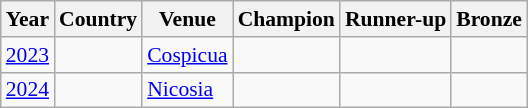<table class="wikitable" style="font-size:90%">
<tr>
<th>Year</th>
<th>Country</th>
<th>Venue</th>
<th>Champion</th>
<th>Runner-up</th>
<th>Bronze</th>
</tr>
<tr>
<td><a href='#'>2023</a></td>
<td></td>
<td><a href='#'>Cospicua</a></td>
<td></td>
<td></td>
<td></td>
</tr>
<tr>
<td><a href='#'>2024</a></td>
<td></td>
<td><a href='#'>Nicosia</a></td>
<td></td>
<td></td>
<td></td>
</tr>
</table>
